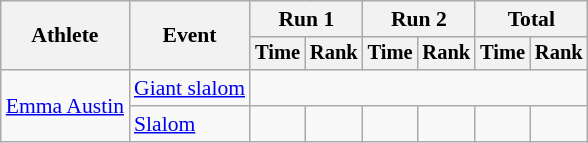<table class="wikitable" style="font-size:90%">
<tr>
<th rowspan=2>Athlete</th>
<th rowspan=2>Event</th>
<th colspan=2>Run 1</th>
<th colspan=2>Run 2</th>
<th colspan=2>Total</th>
</tr>
<tr style="font-size:95%">
<th>Time</th>
<th>Rank</th>
<th>Time</th>
<th>Rank</th>
<th>Time</th>
<th>Rank</th>
</tr>
<tr align=center>
<td align="left" rowspan="2"><a href='#'>Emma Austin</a></td>
<td align="left"><a href='#'>Giant slalom</a></td>
<td colspan=6></td>
</tr>
<tr align=center>
<td align="left"><a href='#'>Slalom</a></td>
<td></td>
<td></td>
<td></td>
<td></td>
<td></td>
<td></td>
</tr>
</table>
